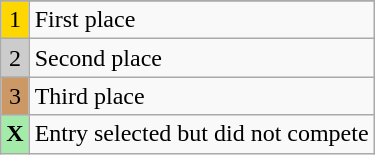<table class="wikitable">
<tr>
</tr>
<tr>
<td style="text-align:center; background-color:#FFD700;">1</td>
<td>First place</td>
</tr>
<tr>
<td style="text-align:center; background-color:#CCC;">2</td>
<td>Second place</td>
</tr>
<tr>
<td style="text-align:center; background-color:#C96;">3</td>
<td>Third place</td>
</tr>
<tr>
<td style="text-align:center; background-color:#A4EAA9;"><strong>X</strong></td>
<td>Entry selected but did not compete<br></td>
</tr>
</table>
